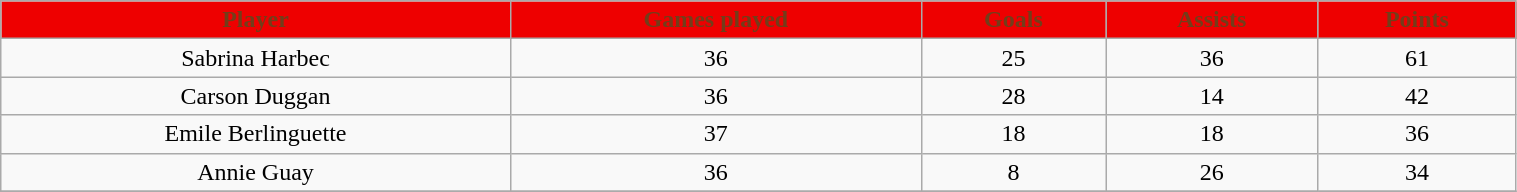<table class="wikitable" width="80%">
<tr align="center"  style="background:#EE0000;color:#733D1A;">
<td><strong>Player</strong></td>
<td><strong>Games played</strong></td>
<td><strong>Goals</strong></td>
<td><strong>Assists</strong></td>
<td><strong>Points</strong></td>
</tr>
<tr align="center" bgcolor="">
<td>Sabrina Harbec</td>
<td>36</td>
<td>25</td>
<td>36</td>
<td>61</td>
</tr>
<tr align="center" bgcolor="">
<td>Carson Duggan</td>
<td>36</td>
<td>28</td>
<td>14</td>
<td>42</td>
</tr>
<tr align="center" bgcolor="">
<td>Emile Berlinguette</td>
<td>37</td>
<td>18</td>
<td>18</td>
<td>36</td>
</tr>
<tr align="center" bgcolor="">
<td>Annie Guay</td>
<td>36</td>
<td>8</td>
<td>26</td>
<td>34</td>
</tr>
<tr align="center" bgcolor="">
</tr>
</table>
